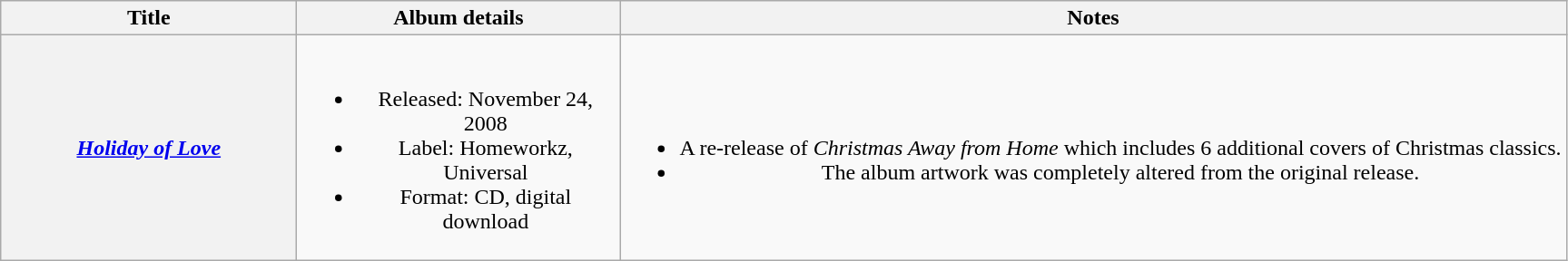<table class="wikitable plainrowheaders" style="text-align:center;" border="1">
<tr>
<th scope="col" width="210">Title</th>
<th scope="col" width="230">Album details</th>
<th scope="col">Notes</th>
</tr>
<tr>
<th scope="row"><em><a href='#'>Holiday of Love</a></em></th>
<td><br><ul><li>Released: November 24, 2008</li><li>Label: Homeworkz, Universal</li><li>Format: CD, digital download</li></ul></td>
<td><br><ul><li>A re-release of <em>Christmas Away from Home</em> which includes 6 additional covers of Christmas classics.</li><li>The album artwork was completely altered from the original release.</li></ul></td>
</tr>
</table>
